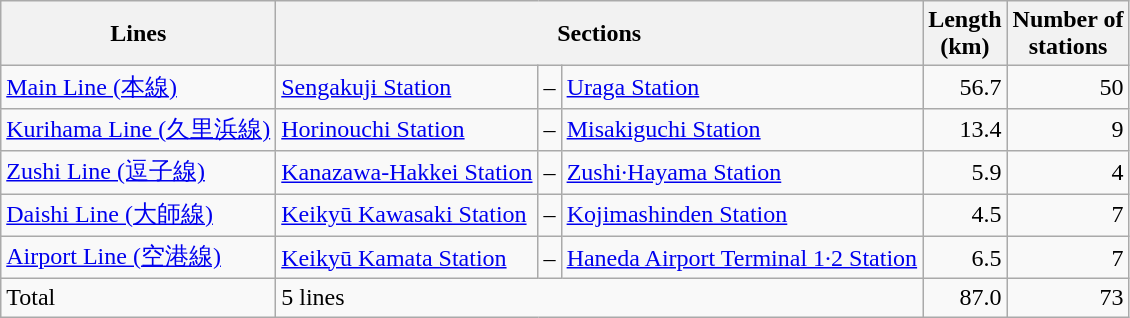<table class=wikitable>
<tr>
<th>Lines</th>
<th colspan=3>Sections</th>
<th>Length<br>(km)</th>
<th>Number of<br>stations</th>
</tr>
<tr>
<td><a href='#'>Main Line (本線)</a></td>
<td><a href='#'>Sengakuji Station</a></td>
<td>–</td>
<td><a href='#'>Uraga Station</a></td>
<td align="right">56.7</td>
<td align="right">50</td>
</tr>
<tr>
<td><a href='#'>Kurihama Line (久里浜線)</a></td>
<td><a href='#'>Horinouchi Station</a></td>
<td>–</td>
<td><a href='#'>Misakiguchi Station</a></td>
<td align="right">13.4</td>
<td align="right">9</td>
</tr>
<tr>
<td><a href='#'>Zushi Line (逗子線)</a></td>
<td><a href='#'>Kanazawa-Hakkei Station</a></td>
<td>–</td>
<td><a href='#'>Zushi·Hayama Station</a></td>
<td align="right">5.9</td>
<td align="right">4</td>
</tr>
<tr>
<td><a href='#'>Daishi Line (大師線)</a></td>
<td><a href='#'>Keikyū Kawasaki Station</a></td>
<td>–</td>
<td><a href='#'>Kojimashinden Station</a></td>
<td align="right">4.5</td>
<td align="right">7</td>
</tr>
<tr>
<td><a href='#'>Airport Line (空港線)</a></td>
<td><a href='#'>Keikyū Kamata Station</a></td>
<td>–</td>
<td><a href='#'>Haneda Airport Terminal 1·2 Station</a></td>
<td align="right">6.5</td>
<td align="right">7</td>
</tr>
<tr>
<td>Total</td>
<td colspan=3>5 lines</td>
<td align="right">87.0</td>
<td align="right">73</td>
</tr>
</table>
